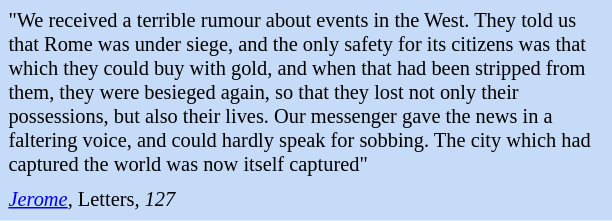<table class="toccolours" style="float: left; margin-left: 1em; margin-right: 2em; font-size: 85%; background:#c6dbf7; color:black; width:30em; max-width: 40%;" cellspacing="5">
<tr>
<td style="text-align: left;">"We received a terrible rumour about events in the West. They told us that Rome was under siege, and the only safety for its citizens was that which they could buy with gold, and when that had been stripped from them, they were besieged again, so that they lost not only their possessions, but also their lives. Our messenger gave the news in a faltering voice, and could hardly speak for sobbing. The city which had captured the world was now itself captured"</td>
</tr>
<tr>
<td style="text-align: left;"><em><a href='#'>Jerome</a>, </em>Letters<em>, 127</em></td>
</tr>
</table>
